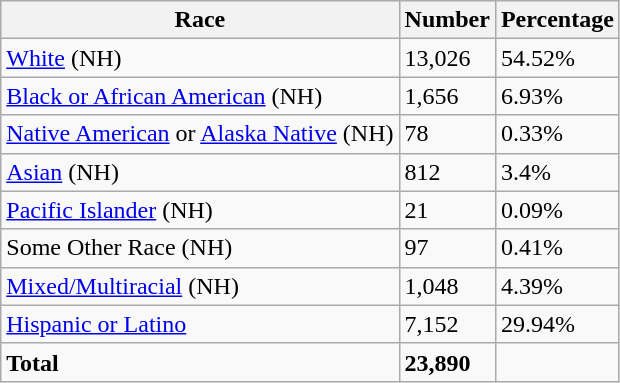<table class="wikitable">
<tr>
<th>Race</th>
<th>Number</th>
<th>Percentage</th>
</tr>
<tr>
<td><a href='#'>White</a> (NH)</td>
<td>13,026</td>
<td>54.52%</td>
</tr>
<tr>
<td><a href='#'>Black or African American</a> (NH)</td>
<td>1,656</td>
<td>6.93%</td>
</tr>
<tr>
<td><a href='#'>Native American</a> or <a href='#'>Alaska Native</a> (NH)</td>
<td>78</td>
<td>0.33%</td>
</tr>
<tr>
<td><a href='#'>Asian</a> (NH)</td>
<td>812</td>
<td>3.4%</td>
</tr>
<tr>
<td><a href='#'>Pacific Islander</a> (NH)</td>
<td>21</td>
<td>0.09%</td>
</tr>
<tr>
<td>Some Other Race (NH)</td>
<td>97</td>
<td>0.41%</td>
</tr>
<tr>
<td><a href='#'>Mixed/Multiracial</a> (NH)</td>
<td>1,048</td>
<td>4.39%</td>
</tr>
<tr>
<td><a href='#'>Hispanic or Latino</a></td>
<td>7,152</td>
<td>29.94%</td>
</tr>
<tr>
<td><strong>Total</strong></td>
<td><strong>23,890</strong></td>
<td></td>
</tr>
</table>
